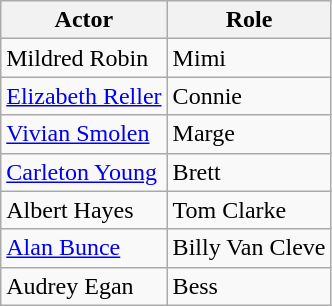<table class="wikitable">
<tr>
<th>Actor</th>
<th>Role</th>
</tr>
<tr>
<td>Mildred Robin</td>
<td>Mimi</td>
</tr>
<tr>
<td><a href='#'>Elizabeth Reller</a></td>
<td>Connie</td>
</tr>
<tr>
<td><a href='#'>Vivian Smolen</a></td>
<td>Marge</td>
</tr>
<tr>
<td><a href='#'>Carleton Young</a></td>
<td>Brett</td>
</tr>
<tr>
<td>Albert Hayes</td>
<td>Tom Clarke</td>
</tr>
<tr>
<td><a href='#'>Alan Bunce</a></td>
<td>Billy Van Cleve</td>
</tr>
<tr>
<td>Audrey Egan</td>
<td>Bess</td>
</tr>
</table>
